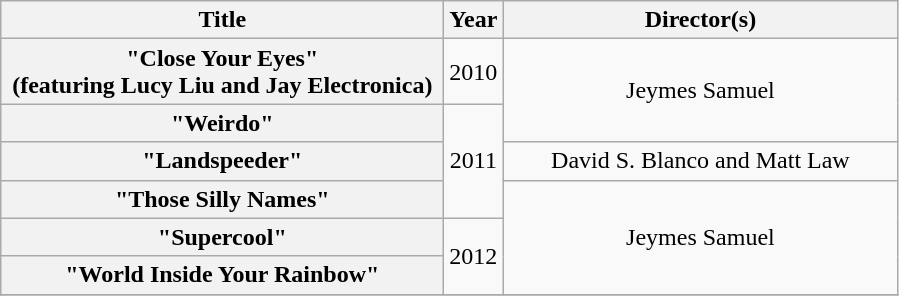<table class="wikitable plainrowheaders" style="text-align:center;">
<tr>
<th scope="col" style="width:18em;">Title</th>
<th scope="col">Year</th>
<th scope="col" style="width:16em;">Director(s)</th>
</tr>
<tr>
<th scope="row">"Close Your Eyes"<br><span>(featuring Lucy Liu and Jay Electronica)</span></th>
<td rowspan="1">2010</td>
<td rowspan="2">Jeymes Samuel</td>
</tr>
<tr>
<th scope="row">"Weirdo"</th>
<td rowspan="3">2011</td>
</tr>
<tr>
<th scope="row">"Landspeeder"</th>
<td>David S. Blanco and Matt Law</td>
</tr>
<tr>
<th scope="row">"Those Silly Names"</th>
<td rowspan="3">Jeymes Samuel</td>
</tr>
<tr>
<th scope="row">"Supercool"</th>
<td rowspan="2">2012</td>
</tr>
<tr>
<th scope="row">"World Inside Your Rainbow"</th>
</tr>
<tr>
</tr>
</table>
